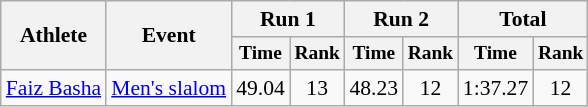<table class="wikitable" style="font-size:90%">
<tr>
<th rowspan=2>Athlete</th>
<th rowspan=2>Event</th>
<th colspan=2>Run 1</th>
<th colspan=2>Run 2</th>
<th colspan=2>Total</th>
</tr>
<tr style="font-size:90%">
<th>Time</th>
<th>Rank</th>
<th>Time</th>
<th>Rank</th>
<th>Time</th>
<th>Rank</th>
</tr>
<tr align=center>
<td align=left><a href='#'>Faiz Basha</a></td>
<td align=left><a href='#'>Men's slalom</a></td>
<td>49.04</td>
<td>13</td>
<td>48.23</td>
<td>12</td>
<td>1:37.27</td>
<td>12</td>
</tr>
</table>
